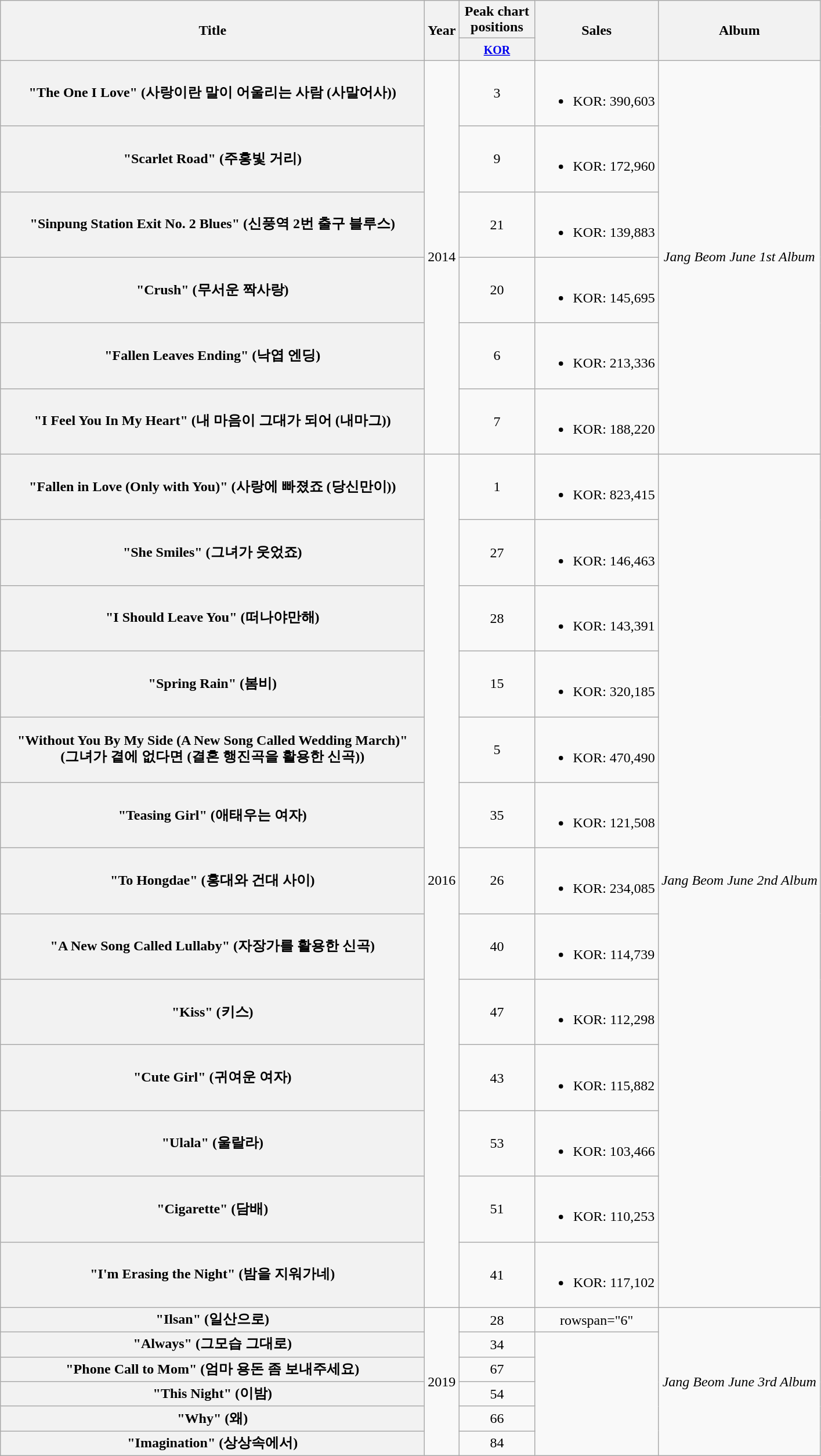<table class="wikitable plainrowheaders" style="text-align:center">
<tr>
<th scope="col" rowspan="2" style="width:30em;">Title</th>
<th scope="col" rowspan="2">Year</th>
<th scope="col" colspan="1" style="width:5em;">Peak chart positions</th>
<th scope="col" rowspan="2">Sales</th>
<th scope="col" rowspan="2">Album</th>
</tr>
<tr>
<th><small><a href='#'>KOR</a></small><br></th>
</tr>
<tr>
<th scope="row">"The One I Love" (사랑이란 말이 어울리는 사람 (사말어사))</th>
<td rowspan="6">2014</td>
<td>3</td>
<td><br><ul><li>KOR: 390,603</li></ul></td>
<td rowspan="6"><em>Jang Beom June 1st Album</em></td>
</tr>
<tr>
<th scope="row">"Scarlet Road" (주홍빛 거리)</th>
<td>9</td>
<td><br><ul><li>KOR: 172,960</li></ul></td>
</tr>
<tr>
<th scope="row">"Sinpung Station Exit No. 2 Blues" (신풍역 2번 출구 블루스)</th>
<td>21</td>
<td><br><ul><li>KOR: 139,883</li></ul></td>
</tr>
<tr>
<th scope="row">"Crush" (무서운 짝사랑)</th>
<td>20</td>
<td><br><ul><li>KOR: 145,695</li></ul></td>
</tr>
<tr>
<th scope="row">"Fallen Leaves Ending" (낙엽 엔딩)</th>
<td>6</td>
<td><br><ul><li>KOR: 213,336</li></ul></td>
</tr>
<tr>
<th scope="row">"I Feel You In My Heart" (내 마음이 그대가 되어 (내마그))</th>
<td>7</td>
<td><br><ul><li>KOR: 188,220</li></ul></td>
</tr>
<tr>
<th scope="row">"Fallen in Love (Only with You)" (사랑에 빠졌죠 (당신만이))</th>
<td rowspan="13">2016</td>
<td>1</td>
<td><br><ul><li>KOR: 823,415</li></ul></td>
<td rowspan="13"><em>Jang Beom June 2nd Album</em></td>
</tr>
<tr>
<th scope="row">"She Smiles" (그녀가 웃었죠)</th>
<td>27</td>
<td><br><ul><li>KOR: 146,463</li></ul></td>
</tr>
<tr>
<th scope="row">"I Should Leave You" (떠나야만해)</th>
<td>28</td>
<td><br><ul><li>KOR: 143,391</li></ul></td>
</tr>
<tr>
<th scope="row">"Spring Rain" (봄비)</th>
<td>15</td>
<td><br><ul><li>KOR: 320,185</li></ul></td>
</tr>
<tr>
<th scope="row">"Without You By My Side (A New Song Called Wedding March)"<br>(그녀가 곁에 없다면 (결혼 행진곡을 활용한 신곡))</th>
<td>5</td>
<td><br><ul><li>KOR: 470,490</li></ul></td>
</tr>
<tr>
<th scope="row">"Teasing Girl" (애태우는 여자)</th>
<td>35</td>
<td><br><ul><li>KOR: 121,508</li></ul></td>
</tr>
<tr>
<th scope="row">"To Hongdae" (홍대와 건대 사이)</th>
<td>26</td>
<td><br><ul><li>KOR: 234,085</li></ul></td>
</tr>
<tr>
<th scope="row">"A New Song Called Lullaby" (자장가를 활용한 신곡)</th>
<td>40</td>
<td><br><ul><li>KOR: 114,739</li></ul></td>
</tr>
<tr>
<th scope="row">"Kiss" (키스)</th>
<td>47</td>
<td><br><ul><li>KOR: 112,298</li></ul></td>
</tr>
<tr>
<th scope="row">"Cute Girl" (귀여운 여자)</th>
<td>43</td>
<td><br><ul><li>KOR: 115,882</li></ul></td>
</tr>
<tr>
<th scope="row">"Ulala" (울랄라)</th>
<td>53</td>
<td><br><ul><li>KOR: 103,466</li></ul></td>
</tr>
<tr>
<th scope="row">"Cigarette" (담배)</th>
<td>51</td>
<td><br><ul><li>KOR: 110,253</li></ul></td>
</tr>
<tr>
<th scope="row">"I'm Erasing the Night" (밤을 지워가네)</th>
<td>41</td>
<td><br><ul><li>KOR: 117,102</li></ul></td>
</tr>
<tr>
<th scope="row">"Ilsan" (일산으로)</th>
<td rowspan="6">2019</td>
<td>28</td>
<td>rowspan="6" </td>
<td rowspan="6"><em>Jang Beom June 3rd Album</em></td>
</tr>
<tr>
<th scope="row">"Always" (그모습 그대로)</th>
<td>34</td>
</tr>
<tr>
<th scope="row">"Phone Call to Mom" (엄마 용돈 좀 보내주세요)</th>
<td>67</td>
</tr>
<tr>
<th scope="row">"This Night" (이밤)</th>
<td>54</td>
</tr>
<tr>
<th scope="row">"Why" (왜)</th>
<td>66</td>
</tr>
<tr>
<th scope="row">"Imagination" (상상속에서)</th>
<td>84</td>
</tr>
</table>
